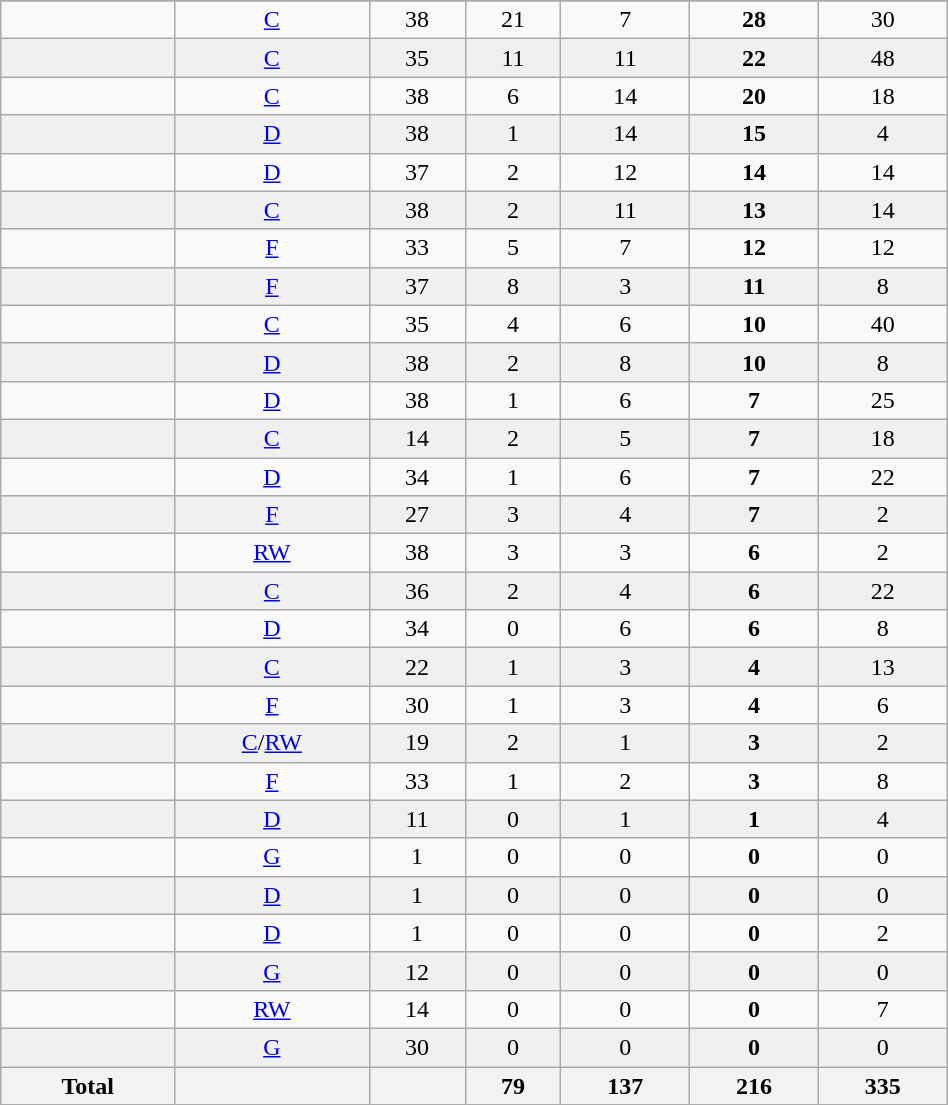<table class="wikitable sortable" width=50%>
<tr align="center">
</tr>
<tr align="center" bgcolor="">
<td></td>
<td><a href='#'>C</a></td>
<td>38</td>
<td>21</td>
<td>7</td>
<td><strong>28</strong></td>
<td>30</td>
</tr>
<tr align="center" bgcolor="f0f0f0">
<td></td>
<td><a href='#'>C</a></td>
<td>35</td>
<td>11</td>
<td>11</td>
<td><strong>22</strong></td>
<td>48</td>
</tr>
<tr align="center" bgcolor="">
<td></td>
<td><a href='#'>C</a></td>
<td>38</td>
<td>6</td>
<td>14</td>
<td><strong>20</strong></td>
<td>18</td>
</tr>
<tr align="center" bgcolor="f0f0f0">
<td></td>
<td><a href='#'>D</a></td>
<td>38</td>
<td>1</td>
<td>14</td>
<td><strong>15</strong></td>
<td>4</td>
</tr>
<tr align="center" bgcolor="">
<td></td>
<td><a href='#'>D</a></td>
<td>37</td>
<td>2</td>
<td>12</td>
<td><strong>14</strong></td>
<td>14</td>
</tr>
<tr align="center" bgcolor="f0f0f0">
<td></td>
<td><a href='#'>C</a></td>
<td>38</td>
<td>2</td>
<td>11</td>
<td><strong>13</strong></td>
<td>14</td>
</tr>
<tr align="center" bgcolor="">
<td></td>
<td><a href='#'>F</a></td>
<td>33</td>
<td>5</td>
<td>7</td>
<td><strong>12</strong></td>
<td>12</td>
</tr>
<tr align="center" bgcolor="f0f0f0">
<td></td>
<td><a href='#'>F</a></td>
<td>37</td>
<td>8</td>
<td>3</td>
<td><strong>11</strong></td>
<td>8</td>
</tr>
<tr align="center" bgcolor="">
<td></td>
<td><a href='#'>C</a></td>
<td>35</td>
<td>4</td>
<td>6</td>
<td><strong>10</strong></td>
<td>40</td>
</tr>
<tr align="center" bgcolor="f0f0f0">
<td></td>
<td><a href='#'>D</a></td>
<td>38</td>
<td>2</td>
<td>8</td>
<td><strong>10</strong></td>
<td>8</td>
</tr>
<tr align="center" bgcolor="">
<td></td>
<td><a href='#'>D</a></td>
<td>38</td>
<td>1</td>
<td>6</td>
<td><strong>7</strong></td>
<td>25</td>
</tr>
<tr align="center" bgcolor="f0f0f0">
<td></td>
<td><a href='#'>C</a></td>
<td>14</td>
<td>2</td>
<td>5</td>
<td><strong>7</strong></td>
<td>18</td>
</tr>
<tr align="center" bgcolor="">
<td></td>
<td><a href='#'>D</a></td>
<td>34</td>
<td>1</td>
<td>6</td>
<td><strong>7</strong></td>
<td>22</td>
</tr>
<tr align="center" bgcolor="f0f0f0">
<td></td>
<td><a href='#'>F</a></td>
<td>27</td>
<td>3</td>
<td>4</td>
<td><strong>7</strong></td>
<td>2</td>
</tr>
<tr align="center" bgcolor="">
<td></td>
<td><a href='#'>RW</a></td>
<td>38</td>
<td>3</td>
<td>3</td>
<td><strong>6</strong></td>
<td>2</td>
</tr>
<tr align="center" bgcolor="f0f0f0">
<td></td>
<td><a href='#'>C</a></td>
<td>36</td>
<td>2</td>
<td>4</td>
<td><strong>6</strong></td>
<td>22</td>
</tr>
<tr align="center" bgcolor="">
<td></td>
<td><a href='#'>D</a></td>
<td>34</td>
<td>0</td>
<td>6</td>
<td><strong>6</strong></td>
<td>8</td>
</tr>
<tr align="center" bgcolor="f0f0f0">
<td></td>
<td><a href='#'>C</a></td>
<td>22</td>
<td>1</td>
<td>3</td>
<td><strong>4</strong></td>
<td>13</td>
</tr>
<tr align="center" bgcolor="">
<td></td>
<td><a href='#'>F</a></td>
<td>30</td>
<td>1</td>
<td>3</td>
<td><strong>4</strong></td>
<td>6</td>
</tr>
<tr align="center" bgcolor="f0f0f0">
<td></td>
<td><a href='#'>C</a>/<a href='#'>RW</a></td>
<td>19</td>
<td>2</td>
<td>1</td>
<td><strong>3</strong></td>
<td>2</td>
</tr>
<tr align="center" bgcolor="">
<td></td>
<td><a href='#'>F</a></td>
<td>33</td>
<td>1</td>
<td>2</td>
<td><strong>3</strong></td>
<td>8</td>
</tr>
<tr align="center" bgcolor="f0f0f0">
<td></td>
<td><a href='#'>D</a></td>
<td>11</td>
<td>0</td>
<td>1</td>
<td><strong>1</strong></td>
<td>4</td>
</tr>
<tr align="center" bgcolor="">
<td></td>
<td><a href='#'>G</a></td>
<td>1</td>
<td>0</td>
<td>0</td>
<td><strong>0</strong></td>
<td>0</td>
</tr>
<tr align="center" bgcolor="f0f0f0">
<td></td>
<td><a href='#'>D</a></td>
<td>1</td>
<td>0</td>
<td>0</td>
<td><strong>0</strong></td>
<td>0</td>
</tr>
<tr align="center" bgcolor="">
<td></td>
<td><a href='#'>D</a></td>
<td>1</td>
<td>0</td>
<td>0</td>
<td><strong>0</strong></td>
<td>2</td>
</tr>
<tr align="center" bgcolor="f0f0f0">
<td></td>
<td><a href='#'>G</a></td>
<td>12</td>
<td>0</td>
<td>0</td>
<td><strong>0</strong></td>
<td>0</td>
</tr>
<tr align="center" bgcolor="">
<td></td>
<td><a href='#'>RW</a></td>
<td>14</td>
<td>0</td>
<td>0</td>
<td><strong>0</strong></td>
<td>7</td>
</tr>
<tr align="center" bgcolor="f0f0f0">
<td></td>
<td><a href='#'>G</a></td>
<td>30</td>
<td>0</td>
<td>0</td>
<td><strong>0</strong></td>
<td>0</td>
</tr>
<tr>
<th>Total</th>
<th></th>
<th></th>
<th>79</th>
<th>137</th>
<th>216</th>
<th>335</th>
</tr>
</table>
